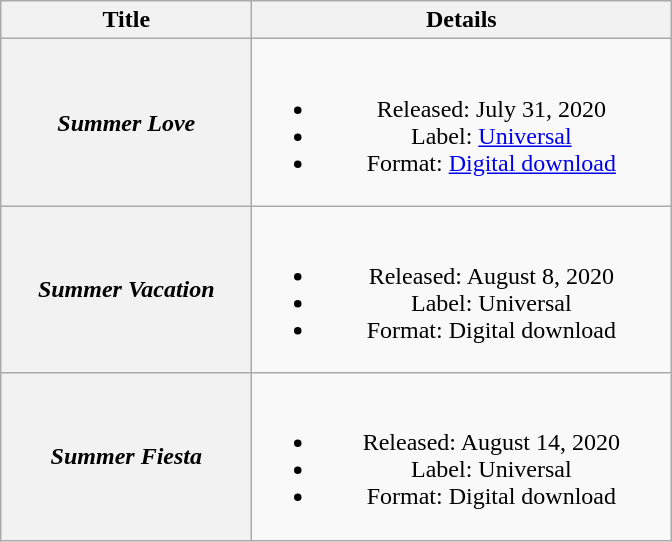<table class="wikitable plainrowheaders" style="text-align:center;">
<tr>
<th scope="col" style="width:10em;">Title</th>
<th scope="col" style="width:17em;">Details</th>
</tr>
<tr>
<th scope="row"><em>Summer Love</em></th>
<td><br><ul><li>Released: July 31, 2020</li><li>Label: <a href='#'>Universal</a></li><li>Format: <a href='#'>Digital download</a></li></ul></td>
</tr>
<tr>
<th scope="row"><em>Summer Vacation</em></th>
<td><br><ul><li>Released: August 8, 2020</li><li>Label: Universal</li><li>Format: Digital download</li></ul></td>
</tr>
<tr>
<th scope="row"><em>Summer Fiesta</em></th>
<td><br><ul><li>Released: August 14, 2020</li><li>Label: Universal</li><li>Format: Digital download</li></ul></td>
</tr>
</table>
